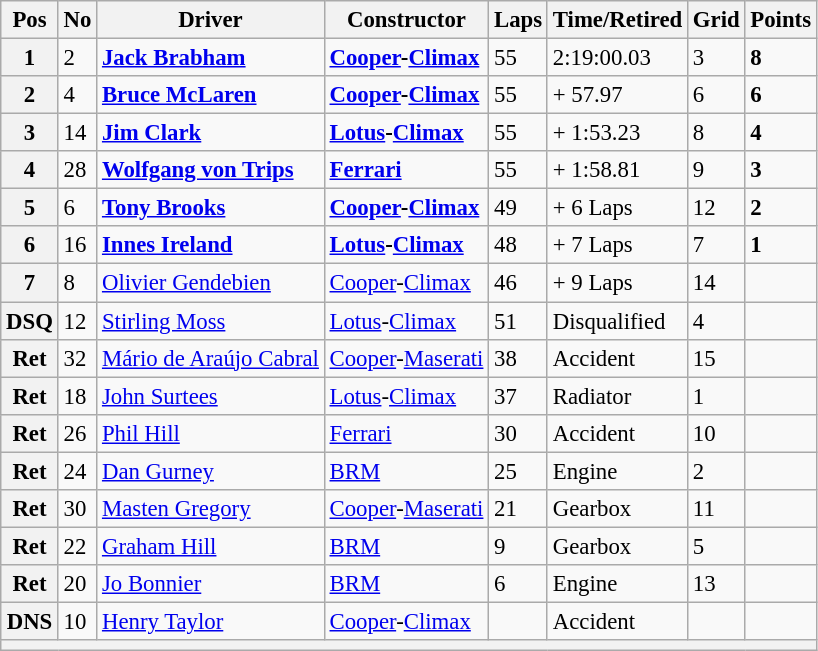<table class="wikitable" style="font-size:95%;">
<tr>
<th>Pos</th>
<th>No</th>
<th>Driver</th>
<th>Constructor</th>
<th>Laps</th>
<th>Time/Retired</th>
<th>Grid</th>
<th>Points</th>
</tr>
<tr>
<th>1</th>
<td>2</td>
<td> <strong><a href='#'>Jack Brabham</a></strong></td>
<td><strong><a href='#'>Cooper</a>-<a href='#'>Climax</a></strong></td>
<td>55</td>
<td>2:19:00.03</td>
<td>3</td>
<td><strong>8</strong></td>
</tr>
<tr>
<th>2</th>
<td>4</td>
<td> <strong><a href='#'>Bruce McLaren</a></strong></td>
<td><strong><a href='#'>Cooper</a>-<a href='#'>Climax</a></strong></td>
<td>55</td>
<td>+ 57.97</td>
<td>6</td>
<td><strong>6</strong></td>
</tr>
<tr>
<th>3</th>
<td>14</td>
<td> <strong><a href='#'>Jim Clark</a></strong></td>
<td><strong><a href='#'>Lotus</a>-<a href='#'>Climax</a></strong></td>
<td>55</td>
<td>+ 1:53.23</td>
<td>8</td>
<td><strong>4</strong></td>
</tr>
<tr>
<th>4</th>
<td>28</td>
<td> <strong><a href='#'>Wolfgang von Trips</a></strong></td>
<td><strong><a href='#'>Ferrari</a></strong></td>
<td>55</td>
<td>+ 1:58.81</td>
<td>9</td>
<td><strong>3</strong></td>
</tr>
<tr>
<th>5</th>
<td>6</td>
<td> <strong><a href='#'>Tony Brooks</a></strong></td>
<td><strong><a href='#'>Cooper</a>-<a href='#'>Climax</a></strong></td>
<td>49</td>
<td>+ 6 Laps</td>
<td>12</td>
<td><strong>2</strong></td>
</tr>
<tr>
<th>6</th>
<td>16</td>
<td> <strong><a href='#'>Innes Ireland</a></strong></td>
<td><strong><a href='#'>Lotus</a>-<a href='#'>Climax</a></strong></td>
<td>48</td>
<td>+ 7 Laps</td>
<td>7</td>
<td><strong>1</strong></td>
</tr>
<tr>
<th>7</th>
<td>8</td>
<td> <a href='#'>Olivier Gendebien</a></td>
<td><a href='#'>Cooper</a>-<a href='#'>Climax</a></td>
<td>46</td>
<td>+ 9 Laps</td>
<td>14</td>
<td> </td>
</tr>
<tr>
<th>DSQ</th>
<td>12</td>
<td> <a href='#'>Stirling Moss</a></td>
<td><a href='#'>Lotus</a>-<a href='#'>Climax</a></td>
<td>51</td>
<td>Disqualified</td>
<td>4</td>
<td> </td>
</tr>
<tr>
<th>Ret</th>
<td>32</td>
<td> <a href='#'>Mário de Araújo Cabral</a></td>
<td><a href='#'>Cooper</a>-<a href='#'>Maserati</a></td>
<td>38</td>
<td>Accident</td>
<td>15</td>
<td> </td>
</tr>
<tr>
<th>Ret</th>
<td>18</td>
<td> <a href='#'>John Surtees</a></td>
<td><a href='#'>Lotus</a>-<a href='#'>Climax</a></td>
<td>37</td>
<td>Radiator</td>
<td>1</td>
<td> </td>
</tr>
<tr>
<th>Ret</th>
<td>26</td>
<td> <a href='#'>Phil Hill</a></td>
<td><a href='#'>Ferrari</a></td>
<td>30</td>
<td>Accident</td>
<td>10</td>
<td> </td>
</tr>
<tr>
<th>Ret</th>
<td>24</td>
<td> <a href='#'>Dan Gurney</a></td>
<td><a href='#'>BRM</a></td>
<td>25</td>
<td>Engine</td>
<td>2</td>
<td> </td>
</tr>
<tr>
<th>Ret</th>
<td>30</td>
<td> <a href='#'>Masten Gregory</a></td>
<td><a href='#'>Cooper</a>-<a href='#'>Maserati</a></td>
<td>21</td>
<td>Gearbox</td>
<td>11</td>
<td> </td>
</tr>
<tr>
<th>Ret</th>
<td>22</td>
<td> <a href='#'>Graham Hill</a></td>
<td><a href='#'>BRM</a></td>
<td>9</td>
<td>Gearbox</td>
<td>5</td>
<td> </td>
</tr>
<tr>
<th>Ret</th>
<td>20</td>
<td> <a href='#'>Jo Bonnier</a></td>
<td><a href='#'>BRM</a></td>
<td>6</td>
<td>Engine</td>
<td>13</td>
<td> </td>
</tr>
<tr>
<th>DNS</th>
<td>10</td>
<td> <a href='#'>Henry Taylor</a></td>
<td><a href='#'>Cooper</a>-<a href='#'>Climax</a></td>
<td> </td>
<td>Accident</td>
<td> </td>
<td> </td>
</tr>
<tr>
<th colspan="8"></th>
</tr>
</table>
